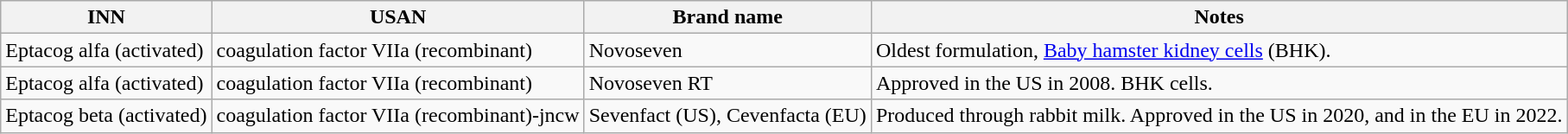<table class=wikitable>
<tr>
<th>INN</th>
<th>USAN</th>
<th>Brand name</th>
<th>Notes</th>
</tr>
<tr>
<td>Eptacog alfa (activated)</td>
<td>coagulation factor VIIa (recombinant)</td>
<td>Novoseven</td>
<td>Oldest formulation, <a href='#'>Baby hamster kidney cells</a> (BHK).</td>
</tr>
<tr>
<td>Eptacog alfa (activated)</td>
<td>coagulation factor VIIa (recombinant)</td>
<td>Novoseven RT</td>
<td>Approved in the US in 2008. BHK cells.</td>
</tr>
<tr>
<td>Eptacog beta (activated)</td>
<td>coagulation factor VIIa (recombinant)-jncw</td>
<td>Sevenfact (US), Cevenfacta (EU)</td>
<td>Produced through rabbit milk. Approved in the US in 2020, and in the EU in 2022.</td>
</tr>
</table>
